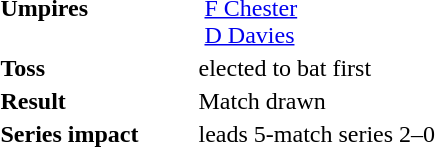<table style="background:transparent;">
<tr>
<td style="width:8em;"></td>
</tr>
<tr style="vertical-align:top;">
<td><strong>Umpires</strong></td>
<td> <a href='#'>F Chester</a><br> <a href='#'>D Davies</a></td>
</tr>
<tr>
<td><strong>Toss</strong></td>
<td> elected to bat first</td>
</tr>
<tr>
<td><strong>Result</strong></td>
<td>Match drawn</td>
</tr>
<tr>
<td><strong>Series impact</strong></td>
<td> leads 5-match series 2–0</td>
</tr>
</table>
